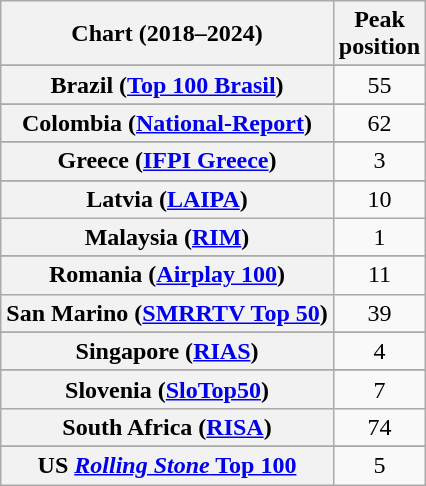<table class="wikitable sortable plainrowheaders" style="text-align:center">
<tr>
<th scope="col">Chart (2018–2024)</th>
<th scope="col">Peak<br>position</th>
</tr>
<tr>
</tr>
<tr>
</tr>
<tr>
</tr>
<tr>
</tr>
<tr>
</tr>
<tr>
<th scope="row">Brazil (<a href='#'>Top 100 Brasil</a>)</th>
<td>55</td>
</tr>
<tr>
</tr>
<tr>
</tr>
<tr>
</tr>
<tr>
</tr>
<tr>
</tr>
<tr>
<th scope="row">Colombia (<a href='#'>National-Report</a>)</th>
<td>62</td>
</tr>
<tr>
</tr>
<tr>
</tr>
<tr>
</tr>
<tr>
</tr>
<tr>
</tr>
<tr>
</tr>
<tr>
</tr>
<tr>
<th scope="row">Greece (<a href='#'>IFPI Greece</a>)</th>
<td>3</td>
</tr>
<tr>
</tr>
<tr>
</tr>
<tr>
</tr>
<tr>
</tr>
<tr>
</tr>
<tr>
<th scope="row">Latvia (<a href='#'>LAIPA</a>)</th>
<td>10</td>
</tr>
<tr>
<th scope="row">Malaysia (<a href='#'>RIM</a>)</th>
<td>1</td>
</tr>
<tr>
</tr>
<tr>
</tr>
<tr>
</tr>
<tr>
</tr>
<tr>
</tr>
<tr>
</tr>
<tr>
<th scope="row">Romania (<a href='#'>Airplay 100</a>)</th>
<td>11</td>
</tr>
<tr>
<th scope="row">San Marino (<a href='#'>SMRRTV Top 50</a>)</th>
<td>39</td>
</tr>
<tr>
</tr>
<tr>
<th scope="row">Singapore (<a href='#'>RIAS</a>)</th>
<td>4</td>
</tr>
<tr>
</tr>
<tr>
</tr>
<tr>
<th scope="row">Slovenia (<a href='#'>SloTop50</a>)</th>
<td>7</td>
</tr>
<tr>
<th scope="row">South Africa (<a href='#'>RISA</a>)</th>
<td>74</td>
</tr>
<tr>
</tr>
<tr>
</tr>
<tr>
</tr>
<tr>
</tr>
<tr>
</tr>
<tr>
</tr>
<tr>
</tr>
<tr>
</tr>
<tr>
</tr>
<tr>
</tr>
<tr>
</tr>
<tr>
<th scope="row">US <a href='#'><em>Rolling Stone</em> Top 100</a></th>
<td>5</td>
</tr>
</table>
